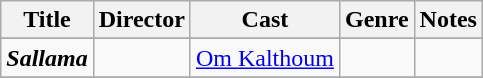<table class="wikitable">
<tr>
<th>Title</th>
<th>Director</th>
<th>Cast</th>
<th>Genre</th>
<th>Notes</th>
</tr>
<tr>
</tr>
<tr>
<td><strong><em>Sallama</em></strong></td>
<td></td>
<td><a href='#'>Om Kalthoum</a></td>
<td></td>
<td></td>
</tr>
<tr>
</tr>
</table>
